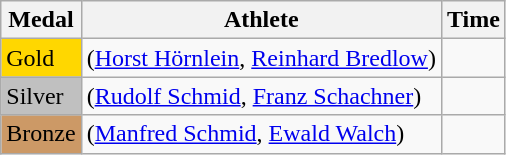<table class="wikitable">
<tr>
<th>Medal</th>
<th>Athlete</th>
<th>Time</th>
</tr>
<tr>
<td bgcolor="gold">Gold</td>
<td> (<a href='#'>Horst Hörnlein</a>, <a href='#'>Reinhard Bredlow</a>)</td>
<td></td>
</tr>
<tr>
<td bgcolor="silver">Silver</td>
<td> (<a href='#'>Rudolf Schmid</a>, <a href='#'>Franz Schachner</a>)</td>
<td></td>
</tr>
<tr>
<td bgcolor="CC9966">Bronze</td>
<td> (<a href='#'>Manfred Schmid</a>, <a href='#'>Ewald Walch</a>)</td>
<td></td>
</tr>
</table>
